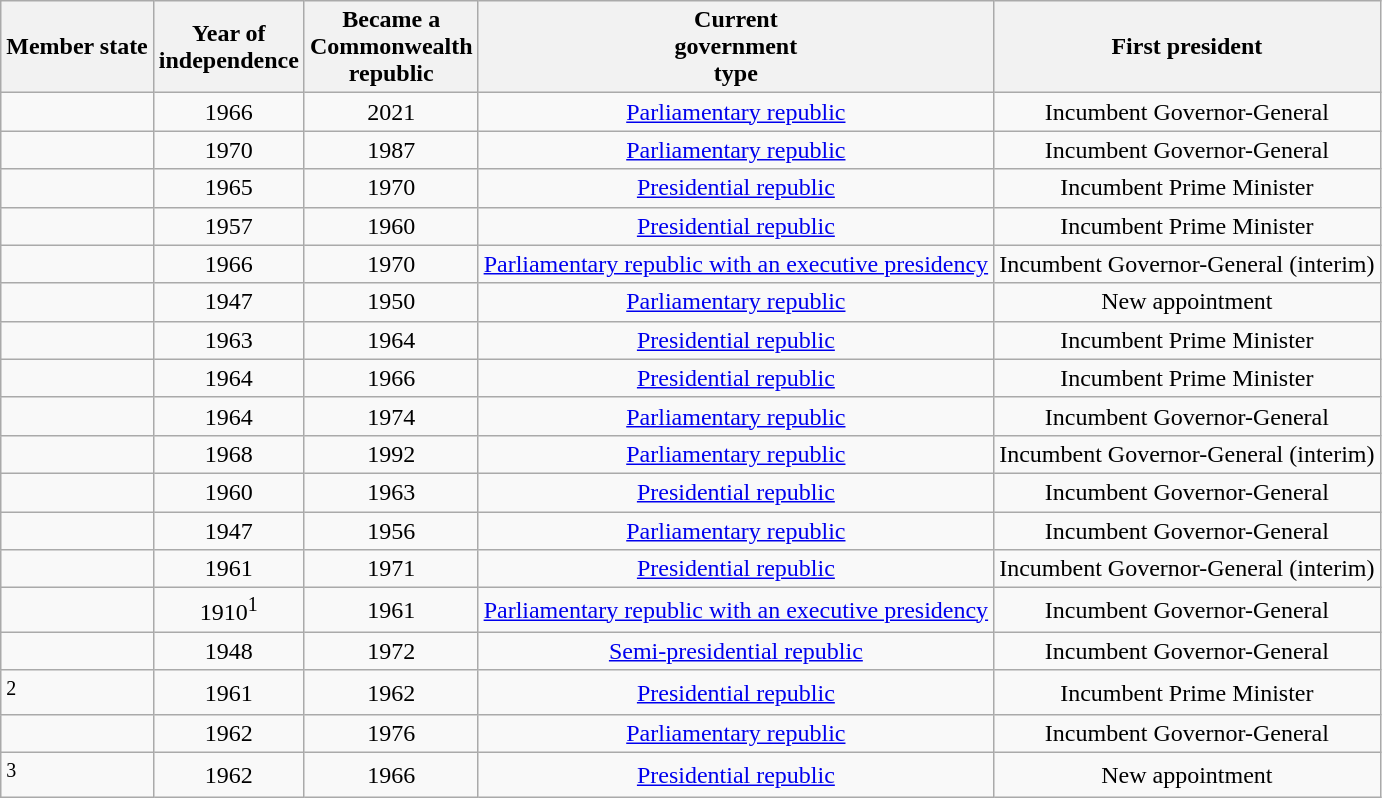<table class="wikitable sortable">
<tr>
<th>Member state</th>
<th>Year of<br>independence</th>
<th>Became a<br>Commonwealth<br>republic</th>
<th>Current<br>government<br>type</th>
<th>First president</th>
</tr>
<tr ---->
<td></td>
<td align="center">1966</td>
<td align="center">2021</td>
<td align="center"><a href='#'>Parliamentary republic</a></td>
<td align="center">Incumbent Governor-General</td>
</tr>
<tr ---->
<td></td>
<td align="center">1970</td>
<td align="center">1987</td>
<td align="center"><a href='#'>Parliamentary republic</a></td>
<td align="center">Incumbent Governor-General</td>
</tr>
<tr ---->
<td></td>
<td align="center">1965</td>
<td align="center">1970</td>
<td align="center"><a href='#'>Presidential republic</a></td>
<td align="center">Incumbent Prime Minister</td>
</tr>
<tr ---->
<td></td>
<td align="center">1957</td>
<td align="center">1960</td>
<td align="center"><a href='#'>Presidential republic</a></td>
<td align="center">Incumbent Prime Minister</td>
</tr>
<tr ---->
<td></td>
<td align="center">1966</td>
<td align="center">1970</td>
<td align="center"><a href='#'>Parliamentary republic with an executive presidency</a></td>
<td align="center">Incumbent Governor-General (interim)</td>
</tr>
<tr ---->
<td></td>
<td align="center">1947</td>
<td align="center">1950</td>
<td align="center"><a href='#'>Parliamentary republic</a></td>
<td align="center">New appointment</td>
</tr>
<tr ---->
<td></td>
<td align="center">1963</td>
<td align="center">1964</td>
<td align="center"><a href='#'>Presidential republic</a></td>
<td align="center">Incumbent Prime Minister</td>
</tr>
<tr ---->
<td></td>
<td align="center">1964</td>
<td align="center">1966</td>
<td align="center"><a href='#'>Presidential republic</a></td>
<td align="center">Incumbent Prime Minister</td>
</tr>
<tr ---->
<td></td>
<td align="center">1964</td>
<td align="center">1974</td>
<td align="center"><a href='#'>Parliamentary republic</a></td>
<td align="center">Incumbent Governor-General</td>
</tr>
<tr ---->
<td></td>
<td align="center">1968</td>
<td align="center">1992</td>
<td align="center"><a href='#'>Parliamentary republic</a></td>
<td align="center">Incumbent Governor-General (interim)</td>
</tr>
<tr ---->
<td></td>
<td align="center">1960</td>
<td align="center">1963</td>
<td align="center"><a href='#'>Presidential republic</a></td>
<td align="center">Incumbent Governor-General</td>
</tr>
<tr ---->
<td></td>
<td align="center">1947</td>
<td align="center">1956</td>
<td align="center"><a href='#'>Parliamentary republic</a></td>
<td align="center">Incumbent Governor-General</td>
</tr>
<tr ---->
<td></td>
<td align="center">1961</td>
<td align="center">1971</td>
<td align="center"><a href='#'>Presidential republic</a></td>
<td align="center">Incumbent Governor-General (interim)</td>
</tr>
<tr ---->
<td></td>
<td align="center">1910<sup>1</sup></td>
<td align="center">1961</td>
<td align="center"><a href='#'>Parliamentary republic with an executive presidency</a></td>
<td align="center">Incumbent Governor-General</td>
</tr>
<tr ---->
<td></td>
<td align="center">1948</td>
<td align="center">1972</td>
<td align="center"><a href='#'>Semi-presidential republic</a></td>
<td align="center">Incumbent Governor-General</td>
</tr>
<tr ---->
<td><sup>2</sup></td>
<td align="center">1961</td>
<td align="center">1962</td>
<td align="center"><a href='#'>Presidential republic</a></td>
<td align="center">Incumbent Prime Minister</td>
</tr>
<tr ---->
<td></td>
<td align="center">1962</td>
<td align="center">1976</td>
<td align="center"><a href='#'>Parliamentary republic</a></td>
<td align="center">Incumbent Governor-General</td>
</tr>
<tr ---->
<td><sup>3</sup></td>
<td align="center">1962</td>
<td align="center">1966</td>
<td align="center"><a href='#'>Presidential republic</a></td>
<td align="center">New appointment</td>
</tr>
</table>
